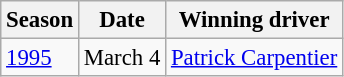<table class="wikitable" style="font-size: 95%;">
<tr>
<th>Season</th>
<th>Date</th>
<th>Winning driver</th>
</tr>
<tr>
<td><a href='#'>1995</a></td>
<td>March 4</td>
<td> <a href='#'>Patrick Carpentier</a></td>
</tr>
</table>
